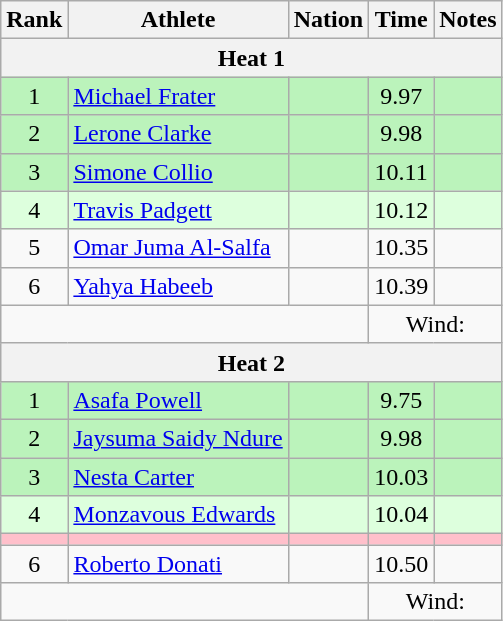<table class="wikitable" style="text-align:center;">
<tr>
<th scope="col" style="width: 10px;">Rank</th>
<th scope="col">Athlete</th>
<th scope="col">Nation</th>
<th scope="col">Time</th>
<th scope="col">Notes</th>
</tr>
<tr>
<th colspan="5" align="center">Heat 1</th>
</tr>
<tr bgcolor=bbf3bb>
<td>1</td>
<td align=left><a href='#'>Michael Frater</a></td>
<td align=left></td>
<td>9.97</td>
<td></td>
</tr>
<tr bgcolor=bbf3bb>
<td>2</td>
<td align=left><a href='#'>Lerone Clarke</a></td>
<td align=left></td>
<td>9.98</td>
<td></td>
</tr>
<tr bgcolor=bbf3bb>
<td>3</td>
<td align=left><a href='#'>Simone Collio</a></td>
<td align=left></td>
<td>10.11</td>
<td></td>
</tr>
<tr bgcolor=ddffdd>
<td>4</td>
<td align=left><a href='#'>Travis Padgett</a></td>
<td align=left></td>
<td>10.12</td>
<td></td>
</tr>
<tr>
<td>5</td>
<td align=left><a href='#'>Omar Juma Al-Salfa</a></td>
<td align=left></td>
<td>10.35</td>
<td></td>
</tr>
<tr>
<td>6</td>
<td align=left><a href='#'>Yahya Habeeb</a></td>
<td align=left></td>
<td>10.39</td>
<td></td>
</tr>
<tr>
<td colspan="3"></td>
<td colspan="2">Wind: </td>
</tr>
<tr>
<th align=center colspan=5>Heat 2</th>
</tr>
<tr bgcolor=bbf3bb>
<td>1</td>
<td align=left><a href='#'>Asafa Powell</a></td>
<td align=left></td>
<td>9.75</td>
<td></td>
</tr>
<tr bgcolor=bbf3bb>
<td>2</td>
<td align=left><a href='#'>Jaysuma Saidy Ndure</a></td>
<td align=left></td>
<td>9.98</td>
<td></td>
</tr>
<tr bgcolor=bbf3bb>
<td>3</td>
<td align=left><a href='#'>Nesta Carter</a></td>
<td align=left></td>
<td>10.03</td>
<td></td>
</tr>
<tr bgcolor=ddffdd>
<td>4</td>
<td align=left><a href='#'>Monzavous Edwards</a></td>
<td align=left></td>
<td>10.04</td>
<td></td>
</tr>
<tr bgcolor=pink>
<td></td>
<td align=left></td>
<td align=left></td>
<td></td>
<td></td>
</tr>
<tr>
<td>6</td>
<td align=left><a href='#'>Roberto Donati</a></td>
<td align=left></td>
<td>10.50</td>
<td></td>
</tr>
<tr class="sortbottom">
<td colspan="3"></td>
<td colspan="2">Wind: </td>
</tr>
</table>
